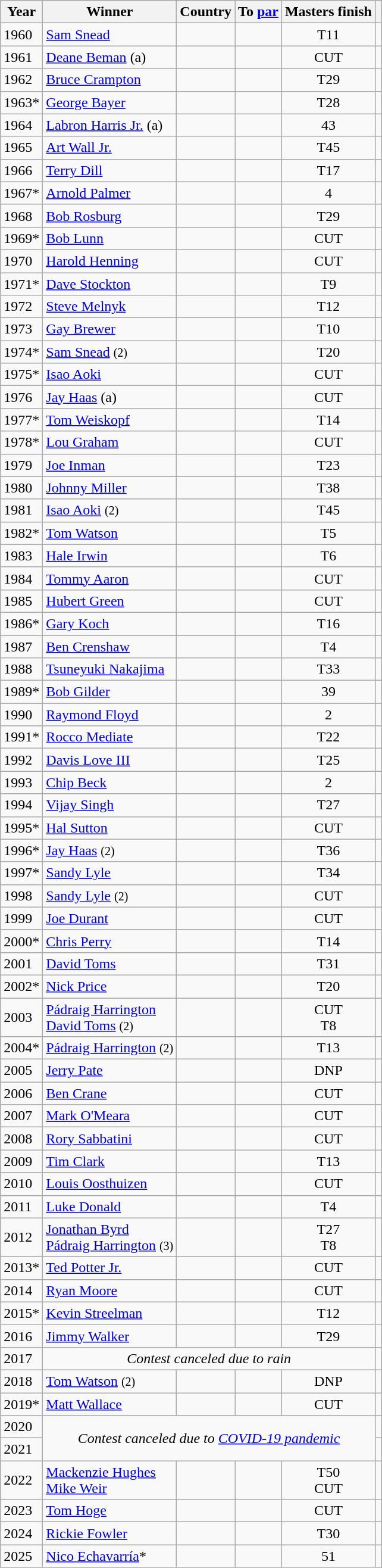<table class="wikitable sortable plainrowheaders">
<tr>
<th scope="col">Year</th>
<th scope="col">Winner</th>
<th scope="col">Country</th>
<th scope="col">To <a href='#'>par</a></th>
<th>Masters finish</th>
<th scope="col" class="unsortable"></th>
</tr>
<tr>
<td>1960</td>
<td><a href='#'>Sam Snead</a></td>
<td></td>
<td align=center></td>
<td align=center>T11</td>
<td></td>
</tr>
<tr>
<td>1961</td>
<td><a href='#'>Deane Beman</a> (a)</td>
<td></td>
<td align=center></td>
<td align=center>CUT</td>
<td></td>
</tr>
<tr>
<td>1962</td>
<td><a href='#'>Bruce Crampton</a></td>
<td></td>
<td align=center></td>
<td align=center>T29</td>
<td></td>
</tr>
<tr>
<td>1963*</td>
<td><a href='#'>George Bayer</a></td>
<td></td>
<td align=center></td>
<td align=center>T28</td>
<td></td>
</tr>
<tr>
<td>1964</td>
<td><a href='#'>Labron Harris Jr.</a> (a)</td>
<td></td>
<td align=center></td>
<td align=center>43</td>
<td></td>
</tr>
<tr>
<td>1965</td>
<td><a href='#'>Art Wall Jr.</a></td>
<td></td>
<td align=center></td>
<td align=center>T45</td>
<td></td>
</tr>
<tr>
<td>1966</td>
<td><a href='#'>Terry Dill</a></td>
<td></td>
<td align=center></td>
<td align=center>T17</td>
<td></td>
</tr>
<tr>
<td>1967*</td>
<td><a href='#'>Arnold Palmer</a></td>
<td></td>
<td align=center></td>
<td align=center>4</td>
<td></td>
</tr>
<tr>
<td>1968</td>
<td><a href='#'>Bob Rosburg</a></td>
<td></td>
<td align=center></td>
<td align=center>T29</td>
<td></td>
</tr>
<tr>
<td>1969*</td>
<td><a href='#'>Bob Lunn</a></td>
<td></td>
<td align=center></td>
<td align=center>CUT</td>
<td></td>
</tr>
<tr>
<td>1970</td>
<td><a href='#'>Harold Henning</a></td>
<td></td>
<td align=center></td>
<td align=center>CUT</td>
<td></td>
</tr>
<tr>
<td>1971*</td>
<td><a href='#'>Dave Stockton</a></td>
<td></td>
<td align=center></td>
<td align=center>T9</td>
<td></td>
</tr>
<tr>
<td>1972</td>
<td><a href='#'>Steve Melnyk</a></td>
<td></td>
<td align=center></td>
<td align=center>T12</td>
<td></td>
</tr>
<tr>
<td>1973</td>
<td><a href='#'>Gay Brewer</a></td>
<td></td>
<td align=center></td>
<td align=center>T10</td>
<td></td>
</tr>
<tr>
<td>1974*</td>
<td><a href='#'>Sam Snead</a> <small>(2)</small></td>
<td></td>
<td align=center></td>
<td align=center>T20</td>
<td></td>
</tr>
<tr>
<td>1975*</td>
<td><a href='#'>Isao Aoki</a></td>
<td></td>
<td align=center></td>
<td align=center>CUT</td>
<td></td>
</tr>
<tr>
<td>1976</td>
<td><a href='#'>Jay Haas</a> (a)</td>
<td></td>
<td align=center></td>
<td align=center>CUT</td>
<td></td>
</tr>
<tr>
<td>1977*</td>
<td><a href='#'>Tom Weiskopf</a></td>
<td></td>
<td align=center></td>
<td align=center>T14</td>
<td></td>
</tr>
<tr>
<td>1978*</td>
<td><a href='#'>Lou Graham</a></td>
<td></td>
<td align=center></td>
<td align=center>CUT</td>
<td></td>
</tr>
<tr>
<td>1979</td>
<td><a href='#'>Joe Inman</a></td>
<td></td>
<td align=center></td>
<td align=center>T23</td>
<td></td>
</tr>
<tr>
<td>1980</td>
<td><a href='#'>Johnny Miller</a></td>
<td></td>
<td align=center></td>
<td align=center>T38</td>
<td></td>
</tr>
<tr>
<td>1981</td>
<td><a href='#'>Isao Aoki</a> <small>(2)</small></td>
<td></td>
<td align=center></td>
<td align=center>T45</td>
<td></td>
</tr>
<tr>
<td>1982*</td>
<td><a href='#'>Tom Watson</a></td>
<td></td>
<td align=center></td>
<td align=center>T5</td>
<td></td>
</tr>
<tr>
<td>1983</td>
<td><a href='#'>Hale Irwin</a></td>
<td></td>
<td align=center></td>
<td align=center>T6</td>
<td></td>
</tr>
<tr>
<td>1984</td>
<td><a href='#'>Tommy Aaron</a></td>
<td></td>
<td align=center></td>
<td align=center>CUT</td>
<td></td>
</tr>
<tr>
<td>1985</td>
<td><a href='#'>Hubert Green</a></td>
<td></td>
<td align=center></td>
<td align=center>CUT</td>
<td></td>
</tr>
<tr>
<td>1986*</td>
<td><a href='#'>Gary Koch</a></td>
<td></td>
<td align=center></td>
<td align=center>T16</td>
<td></td>
</tr>
<tr>
<td>1987</td>
<td><a href='#'>Ben Crenshaw</a></td>
<td></td>
<td align=center></td>
<td align=center>T4</td>
<td></td>
</tr>
<tr>
<td>1988</td>
<td><a href='#'>Tsuneyuki Nakajima</a></td>
<td></td>
<td align=center></td>
<td align=center>T33</td>
<td></td>
</tr>
<tr>
<td>1989*</td>
<td><a href='#'>Bob Gilder</a></td>
<td></td>
<td align=center></td>
<td align=center>39</td>
<td></td>
</tr>
<tr>
<td>1990</td>
<td><a href='#'>Raymond Floyd</a></td>
<td></td>
<td align=center></td>
<td align=center>2</td>
<td></td>
</tr>
<tr>
<td>1991*</td>
<td><a href='#'>Rocco Mediate</a></td>
<td></td>
<td align=center></td>
<td align=center>T22</td>
<td></td>
</tr>
<tr>
<td>1992</td>
<td><a href='#'>Davis Love III</a></td>
<td></td>
<td align=center></td>
<td align=center>T25</td>
<td></td>
</tr>
<tr>
<td>1993</td>
<td><a href='#'>Chip Beck</a></td>
<td></td>
<td align=center></td>
<td align=center>2</td>
<td></td>
</tr>
<tr>
<td>1994</td>
<td><a href='#'>Vijay Singh</a></td>
<td></td>
<td align=center></td>
<td align=center>T27</td>
<td></td>
</tr>
<tr>
<td>1995*</td>
<td><a href='#'>Hal Sutton</a></td>
<td></td>
<td align=center></td>
<td align=center>CUT</td>
<td></td>
</tr>
<tr>
<td>1996*</td>
<td><a href='#'>Jay Haas</a> <small>(2)</small></td>
<td></td>
<td align=center></td>
<td align=center>T36</td>
<td></td>
</tr>
<tr>
<td>1997*</td>
<td><a href='#'>Sandy Lyle</a></td>
<td></td>
<td align=center></td>
<td align=center>T34</td>
<td></td>
</tr>
<tr>
<td>1998</td>
<td><a href='#'>Sandy Lyle</a> <small>(2)</small></td>
<td></td>
<td align=center></td>
<td align=center>CUT</td>
<td></td>
</tr>
<tr>
<td>1999</td>
<td><a href='#'>Joe Durant</a></td>
<td></td>
<td align=center></td>
<td align=center>CUT</td>
<td></td>
</tr>
<tr>
<td>2000*</td>
<td><a href='#'>Chris Perry</a></td>
<td></td>
<td align=center></td>
<td align=center>T14</td>
<td></td>
</tr>
<tr>
<td>2001</td>
<td><a href='#'>David Toms</a></td>
<td></td>
<td align=center></td>
<td align=center>T31</td>
<td></td>
</tr>
<tr>
<td>2002*</td>
<td><a href='#'>Nick Price</a></td>
<td></td>
<td align=center></td>
<td align=center>T20</td>
<td></td>
</tr>
<tr>
<td>2003</td>
<td><a href='#'>Pádraig Harrington</a><br><a href='#'>David Toms</a> <small>(2)</small></td>
<td><br></td>
<td align=center></td>
<td align=center>CUT<br>T8</td>
<td></td>
</tr>
<tr>
<td>2004*</td>
<td><a href='#'>Pádraig Harrington</a> <small>(2)</small></td>
<td></td>
<td align=center></td>
<td align=center>T13</td>
<td></td>
</tr>
<tr>
<td>2005</td>
<td><a href='#'>Jerry Pate</a></td>
<td></td>
<td align=center></td>
<td align=center>DNP</td>
<td></td>
</tr>
<tr>
<td>2006</td>
<td><a href='#'>Ben Crane</a></td>
<td></td>
<td align=center></td>
<td align=center>CUT</td>
<td></td>
</tr>
<tr>
<td>2007</td>
<td><a href='#'>Mark O'Meara</a></td>
<td></td>
<td align=center></td>
<td align=center>CUT</td>
<td></td>
</tr>
<tr>
<td>2008</td>
<td><a href='#'>Rory Sabbatini</a></td>
<td></td>
<td align=center></td>
<td align=center>CUT</td>
<td></td>
</tr>
<tr>
<td>2009</td>
<td><a href='#'>Tim Clark</a></td>
<td></td>
<td align=center></td>
<td align=center>T13</td>
<td></td>
</tr>
<tr>
<td>2010</td>
<td><a href='#'>Louis Oosthuizen</a></td>
<td></td>
<td align=center></td>
<td align=center>CUT</td>
<td></td>
</tr>
<tr>
<td>2011</td>
<td><a href='#'>Luke Donald</a></td>
<td></td>
<td align=center></td>
<td align=center>T4</td>
<td></td>
</tr>
<tr>
<td>2012</td>
<td><a href='#'>Jonathan Byrd</a><br><a href='#'>Pádraig Harrington</a> <small>(3)</small></td>
<td><br></td>
<td align=center></td>
<td align=center>T27<br>T8</td>
<td></td>
</tr>
<tr>
<td>2013*</td>
<td><a href='#'>Ted Potter Jr.</a></td>
<td></td>
<td align=center></td>
<td align=center>CUT</td>
<td></td>
</tr>
<tr>
<td>2014</td>
<td><a href='#'>Ryan Moore</a></td>
<td></td>
<td align=center></td>
<td align=center>CUT</td>
<td></td>
</tr>
<tr>
<td>2015*</td>
<td><a href='#'>Kevin Streelman</a></td>
<td></td>
<td align=center></td>
<td align=center>T12</td>
<td></td>
</tr>
<tr>
<td>2016</td>
<td><a href='#'>Jimmy Walker</a></td>
<td></td>
<td align=center></td>
<td align=center>T29</td>
<td></td>
</tr>
<tr>
<td>2017</td>
<td colspan=4 align=center><em>Contest canceled due to rain</em></td>
<td></td>
</tr>
<tr>
<td>2018</td>
<td><a href='#'>Tom Watson</a> <small>(2)</small></td>
<td></td>
<td align=center></td>
<td align=center>DNP</td>
<td></td>
</tr>
<tr>
<td>2019*</td>
<td><a href='#'>Matt Wallace</a></td>
<td></td>
<td align=center></td>
<td align=center>CUT</td>
<td></td>
</tr>
<tr>
<td>2020</td>
<td rowspan=2 colspan=4 align=center><em>Contest canceled due to <a href='#'>COVID-19 pandemic</a></em></td>
<td></td>
</tr>
<tr>
<td>2021</td>
<td></td>
</tr>
<tr>
<td>2022</td>
<td><a href='#'>Mackenzie Hughes</a><br><a href='#'>Mike Weir</a></td>
<td></td>
<td align=center></td>
<td align=center>T50<br>CUT</td>
<td></td>
</tr>
<tr>
<td>2023</td>
<td><a href='#'>Tom Hoge</a></td>
<td></td>
<td align=center></td>
<td align=center>CUT</td>
<td></td>
</tr>
<tr>
<td>2024</td>
<td><a href='#'>Rickie Fowler</a></td>
<td></td>
<td align=center></td>
<td align=center>T30</td>
<td></td>
</tr>
<tr>
<td>2025</td>
<td><a href='#'>Nico Echavarría</a>*</td>
<td></td>
<td align=center></td>
<td align=center>51</td>
<td></td>
</tr>
</table>
